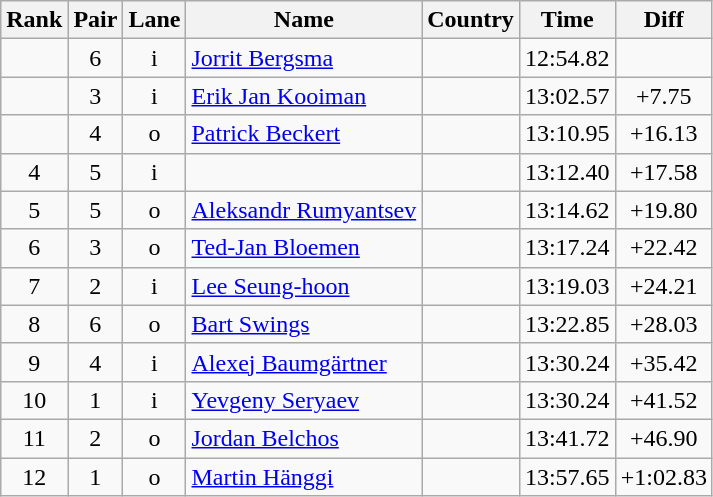<table class="wikitable sortable" style="text-align:center">
<tr>
<th>Rank</th>
<th>Pair</th>
<th>Lane</th>
<th>Name</th>
<th>Country</th>
<th>Time</th>
<th>Diff</th>
</tr>
<tr>
<td></td>
<td>6</td>
<td>i</td>
<td align=left><a href='#'>Jorrit Bergsma</a></td>
<td align=left></td>
<td>12:54.82</td>
<td></td>
</tr>
<tr>
<td></td>
<td>3</td>
<td>i</td>
<td align=left><a href='#'>Erik Jan Kooiman</a></td>
<td align=left></td>
<td>13:02.57</td>
<td>+7.75</td>
</tr>
<tr>
<td></td>
<td>4</td>
<td>o</td>
<td align=left><a href='#'>Patrick Beckert</a></td>
<td align=left></td>
<td>13:10.95</td>
<td>+16.13</td>
</tr>
<tr>
<td>4</td>
<td>5</td>
<td>i</td>
<td align=left></td>
<td align=left></td>
<td>13:12.40</td>
<td>+17.58</td>
</tr>
<tr>
<td>5</td>
<td>5</td>
<td>o</td>
<td align=left><a href='#'>Aleksandr Rumyantsev</a></td>
<td align=left></td>
<td>13:14.62</td>
<td>+19.80</td>
</tr>
<tr>
<td>6</td>
<td>3</td>
<td>o</td>
<td align=left><a href='#'>Ted-Jan Bloemen</a></td>
<td align=left></td>
<td>13:17.24</td>
<td>+22.42</td>
</tr>
<tr>
<td>7</td>
<td>2</td>
<td>i</td>
<td align=left><a href='#'>Lee Seung-hoon</a></td>
<td align=left></td>
<td>13:19.03</td>
<td>+24.21</td>
</tr>
<tr>
<td>8</td>
<td>6</td>
<td>o</td>
<td align=left><a href='#'>Bart Swings</a></td>
<td align=left></td>
<td>13:22.85</td>
<td>+28.03</td>
</tr>
<tr>
<td>9</td>
<td>4</td>
<td>i</td>
<td align=left><a href='#'>Alexej Baumgärtner</a></td>
<td align=left></td>
<td>13:30.24</td>
<td>+35.42</td>
</tr>
<tr>
<td>10</td>
<td>1</td>
<td>i</td>
<td align=left><a href='#'>Yevgeny Seryaev</a></td>
<td align=left></td>
<td>13:30.24</td>
<td>+41.52</td>
</tr>
<tr>
<td>11</td>
<td>2</td>
<td>o</td>
<td align=left><a href='#'>Jordan Belchos</a></td>
<td align=left></td>
<td>13:41.72</td>
<td>+46.90</td>
</tr>
<tr>
<td>12</td>
<td>1</td>
<td>o</td>
<td align=left><a href='#'>Martin Hänggi</a></td>
<td align=left></td>
<td>13:57.65</td>
<td>+1:02.83</td>
</tr>
</table>
